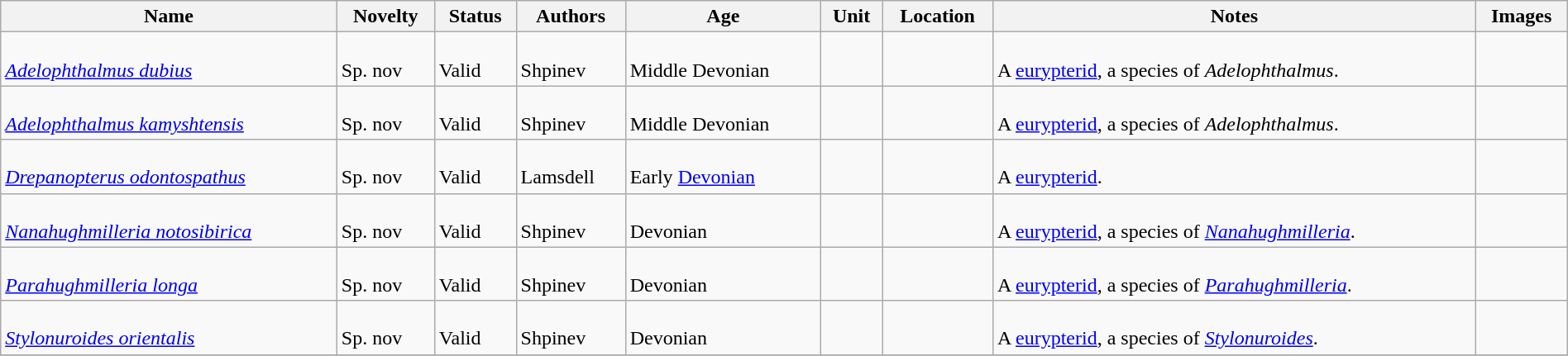<table class="wikitable sortable" align="center" width="100%">
<tr>
<th>Name</th>
<th>Novelty</th>
<th>Status</th>
<th>Authors</th>
<th>Age</th>
<th>Unit</th>
<th>Location</th>
<th>Notes</th>
<th>Images</th>
</tr>
<tr>
<td><br><em><a href='#'>Adelophthalmus dubius</a></em></td>
<td><br>Sp. nov</td>
<td><br>Valid</td>
<td><br>Shpinev</td>
<td><br>Middle Devonian</td>
<td></td>
<td><br></td>
<td><br>A <a href='#'>eurypterid</a>, a species of <em>Adelophthalmus</em>.</td>
<td></td>
</tr>
<tr>
<td><br><em><a href='#'>Adelophthalmus kamyshtensis</a></em></td>
<td><br>Sp. nov</td>
<td><br>Valid</td>
<td><br>Shpinev</td>
<td><br>Middle Devonian</td>
<td></td>
<td><br></td>
<td><br>A <a href='#'>eurypterid</a>, a species of <em>Adelophthalmus</em>.</td>
<td></td>
</tr>
<tr>
<td><br><em><a href='#'>Drepanopterus odontospathus</a></em></td>
<td><br>Sp. nov</td>
<td><br>Valid</td>
<td><br>Lamsdell</td>
<td><br>Early <a href='#'>Devonian</a></td>
<td></td>
<td><br></td>
<td><br>A <a href='#'>eurypterid</a>.</td>
<td></td>
</tr>
<tr>
<td><br><em><a href='#'>Nanahughmilleria notosibirica</a></em></td>
<td><br>Sp. nov</td>
<td><br>Valid</td>
<td><br>Shpinev</td>
<td><br>Devonian</td>
<td></td>
<td><br></td>
<td><br>A <a href='#'>eurypterid</a>, a species of <em><a href='#'>Nanahughmilleria</a></em>.</td>
<td></td>
</tr>
<tr>
<td><br><em><a href='#'>Parahughmilleria longa</a></em></td>
<td><br>Sp. nov</td>
<td><br>Valid</td>
<td><br>Shpinev</td>
<td><br>Devonian</td>
<td></td>
<td><br></td>
<td><br>A <a href='#'>eurypterid</a>, a species of <em><a href='#'>Parahughmilleria</a></em>.</td>
<td></td>
</tr>
<tr>
<td><br><em><a href='#'>Stylonuroides orientalis</a></em></td>
<td><br>Sp. nov</td>
<td><br>Valid</td>
<td><br>Shpinev</td>
<td><br>Devonian</td>
<td></td>
<td><br></td>
<td><br>A <a href='#'>eurypterid</a>, a species of <em><a href='#'>Stylonuroides</a></em>.</td>
<td></td>
</tr>
<tr>
</tr>
</table>
